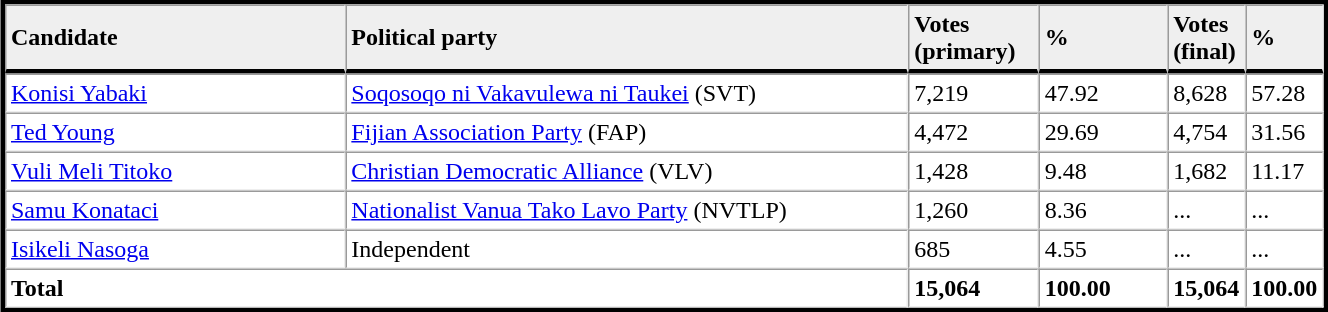<table border="1" cellpadding="3" cellspacing="0" style="width:70%; margin:auto; margin:5px; border:3px solid;">
<tr>
<td td  style="width:27%; border-bottom:3px solid; background:#efefef;"><strong>Candidate</strong></td>
<td td  style="width:45%; border-bottom:3px solid; background:#efefef;"><strong>Political party</strong></td>
<td td  style="width:10%; border-bottom:3px solid; background:#efefef;"><strong>Votes<br>(primary)</strong></td>
<td td  style="width:10%; border-bottom:3px solid; background:#efefef;"><strong>%</strong></td>
<td td  style="width:4%; border-bottom:3px solid; background:#efefef;"><strong>Votes<br>(final)</strong></td>
<td td  style="width:4%; border-bottom:3px solid; background:#efefef;"><strong>%</strong></td>
</tr>
<tr>
<td><a href='#'>Konisi Yabaki</a></td>
<td><a href='#'>Soqosoqo ni Vakavulewa ni Taukei</a> (SVT)</td>
<td>7,219</td>
<td>47.92</td>
<td>8,628</td>
<td>57.28</td>
</tr>
<tr>
<td><a href='#'>Ted Young</a></td>
<td><a href='#'>Fijian Association Party</a> (FAP)</td>
<td>4,472</td>
<td>29.69</td>
<td>4,754</td>
<td>31.56</td>
</tr>
<tr>
<td><a href='#'>Vuli Meli Titoko</a></td>
<td><a href='#'>Christian Democratic Alliance</a> (VLV)</td>
<td>1,428</td>
<td>9.48</td>
<td>1,682</td>
<td>11.17</td>
</tr>
<tr>
<td><a href='#'>Samu Konataci</a></td>
<td><a href='#'>Nationalist Vanua Tako Lavo Party</a> (NVTLP)</td>
<td>1,260</td>
<td>8.36</td>
<td>...</td>
<td>...</td>
</tr>
<tr>
<td><a href='#'>Isikeli Nasoga</a></td>
<td>Independent</td>
<td>685</td>
<td>4.55</td>
<td>...</td>
<td>...</td>
</tr>
<tr>
<td colspan=2><strong>Total</strong></td>
<td><strong>15,064</strong></td>
<td><strong>100.00</strong></td>
<td><strong>15,064</strong></td>
<td><strong>100.00</strong></td>
</tr>
</table>
